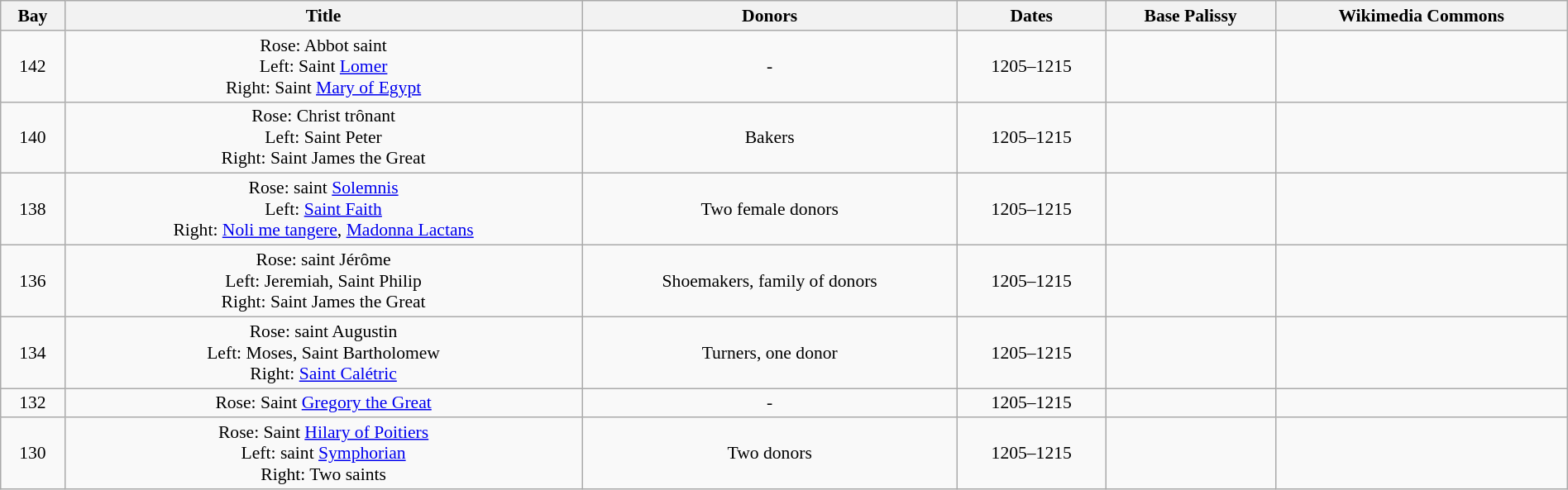<table class="wikitable" style="width:100%;text-align:center;font-size:90%;">
<tr>
<th>Bay</th>
<th>Title</th>
<th>Donors</th>
<th>Dates</th>
<th>Base Palissy</th>
<th>Wikimedia Commons</th>
</tr>
<tr>
<td>142</td>
<td>Rose: Abbot saint<br>Left: Saint <a href='#'>Lomer</a><br>Right: Saint <a href='#'>Mary of Egypt</a></td>
<td>-</td>
<td>1205–1215</td>
<td></td>
<td></td>
</tr>
<tr>
<td>140</td>
<td>Rose: Christ trônant<br>Left: Saint Peter<br>Right: Saint James the Great</td>
<td>Bakers</td>
<td>1205–1215</td>
<td></td>
<td></td>
</tr>
<tr>
<td>138</td>
<td>Rose: saint <a href='#'>Solemnis</a><br>Left: <a href='#'>Saint Faith</a><br>Right: <a href='#'>Noli me tangere</a>, <a href='#'>Madonna Lactans</a></td>
<td>Two female donors</td>
<td>1205–1215</td>
<td></td>
<td></td>
</tr>
<tr>
<td>136</td>
<td>Rose: saint Jérôme<br>Left: Jeremiah, Saint Philip<br>Right: Saint James the Great</td>
<td>Shoemakers, family of donors</td>
<td>1205–1215</td>
<td></td>
<td></td>
</tr>
<tr>
<td>134</td>
<td>Rose: saint Augustin<br>Left: Moses, Saint Bartholomew<br>Right: <a href='#'>Saint Calétric</a></td>
<td>Turners, one donor</td>
<td>1205–1215</td>
<td></td>
<td></td>
</tr>
<tr>
<td>132</td>
<td>Rose: Saint <a href='#'>Gregory the Great</a></td>
<td>-</td>
<td>1205–1215</td>
<td></td>
<td></td>
</tr>
<tr>
<td>130</td>
<td>Rose: Saint <a href='#'>Hilary of Poitiers</a><br>Left: saint <a href='#'>Symphorian</a><br>Right: Two saints</td>
<td>Two donors</td>
<td>1205–1215</td>
<td></td>
<td></td>
</tr>
</table>
